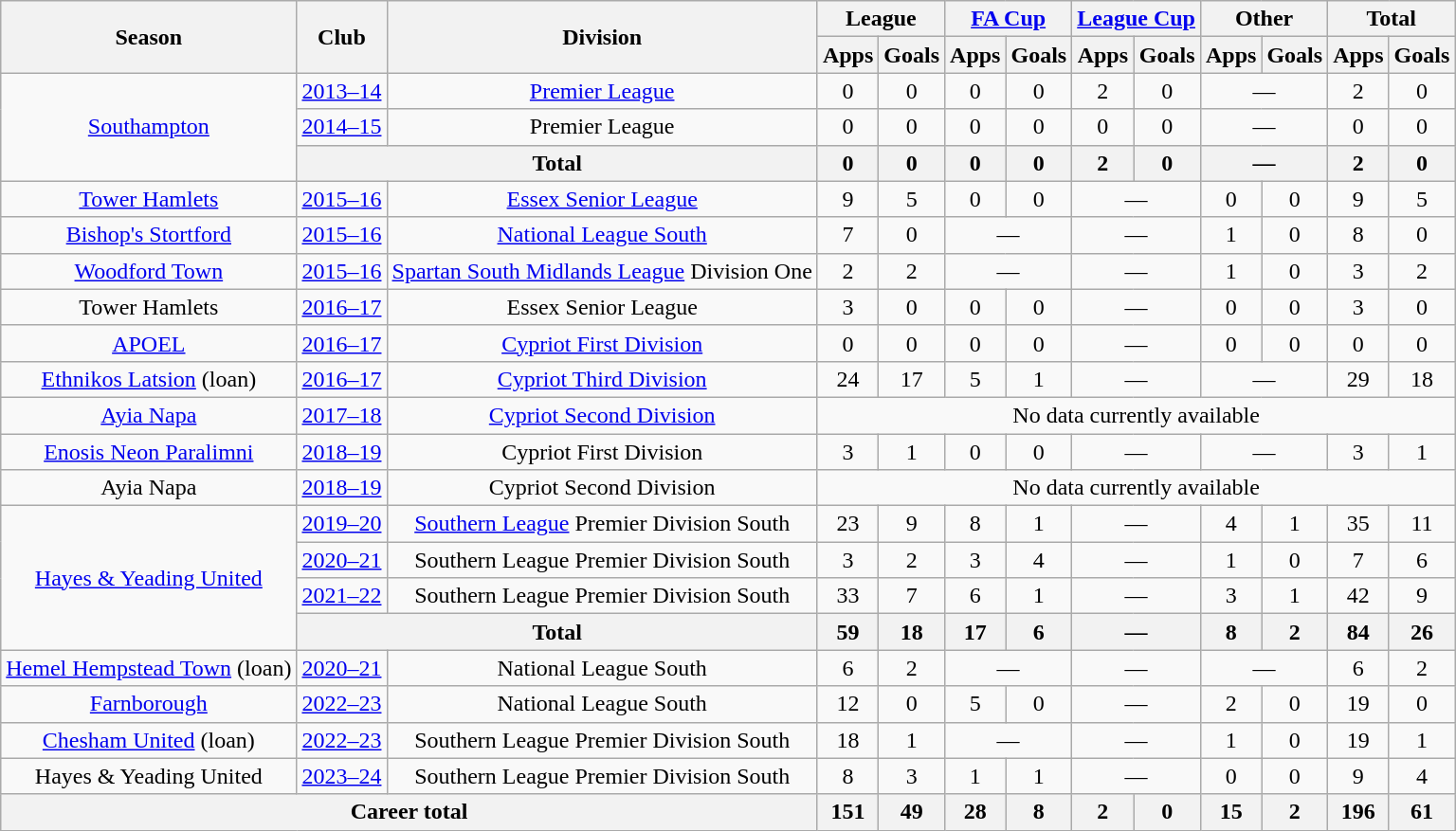<table class="wikitable" style="text-align:center">
<tr>
<th rowspan=2>Season</th>
<th rowspan=2>Club</th>
<th rowspan=2>Division</th>
<th colspan=2>League</th>
<th colspan=2><a href='#'>FA Cup</a></th>
<th colspan=2><a href='#'>League Cup</a></th>
<th colspan=2>Other</th>
<th colspan=2>Total</th>
</tr>
<tr>
<th>Apps</th>
<th>Goals</th>
<th>Apps</th>
<th>Goals</th>
<th>Apps</th>
<th>Goals</th>
<th>Apps</th>
<th>Goals</th>
<th>Apps</th>
<th>Goals</th>
</tr>
<tr>
<td rowspan=3><a href='#'>Southampton</a></td>
<td><a href='#'>2013–14</a></td>
<td><a href='#'>Premier League</a></td>
<td>0</td>
<td>0</td>
<td>0</td>
<td>0</td>
<td>2</td>
<td>0</td>
<td colspan=2>—</td>
<td>2</td>
<td>0</td>
</tr>
<tr>
<td><a href='#'>2014–15</a></td>
<td>Premier League</td>
<td>0</td>
<td>0</td>
<td>0</td>
<td>0</td>
<td>0</td>
<td>0</td>
<td colspan=2>—</td>
<td>0</td>
<td>0</td>
</tr>
<tr>
<th colspan=2>Total</th>
<th>0</th>
<th>0</th>
<th>0</th>
<th>0</th>
<th>2</th>
<th>0</th>
<th colspan=2>—</th>
<th>2</th>
<th>0</th>
</tr>
<tr>
<td><a href='#'>Tower Hamlets</a></td>
<td><a href='#'>2015–16</a></td>
<td><a href='#'>Essex Senior League</a></td>
<td>9</td>
<td>5</td>
<td>0</td>
<td>0</td>
<td colspan=2>—</td>
<td>0</td>
<td>0</td>
<td>9</td>
<td>5</td>
</tr>
<tr>
<td><a href='#'>Bishop's Stortford</a></td>
<td><a href='#'>2015–16</a></td>
<td><a href='#'>National League South</a></td>
<td>7</td>
<td>0</td>
<td colspan=2>—</td>
<td colspan=2>—</td>
<td>1</td>
<td>0</td>
<td>8</td>
<td>0</td>
</tr>
<tr>
<td><a href='#'>Woodford Town</a></td>
<td><a href='#'>2015–16</a></td>
<td><a href='#'>Spartan South Midlands League</a> Division One</td>
<td>2</td>
<td>2</td>
<td colspan=2>—</td>
<td colspan=2>—</td>
<td>1</td>
<td>0</td>
<td>3</td>
<td>2</td>
</tr>
<tr>
<td>Tower Hamlets</td>
<td><a href='#'>2016–17</a></td>
<td>Essex Senior League</td>
<td>3</td>
<td>0</td>
<td>0</td>
<td>0</td>
<td colspan=2>—</td>
<td>0</td>
<td>0</td>
<td>3</td>
<td>0</td>
</tr>
<tr>
<td><a href='#'>APOEL</a></td>
<td><a href='#'>2016–17</a></td>
<td><a href='#'>Cypriot First Division</a></td>
<td>0</td>
<td>0</td>
<td>0</td>
<td>0</td>
<td colspan=2>—</td>
<td>0</td>
<td>0</td>
<td>0</td>
<td>0</td>
</tr>
<tr>
<td><a href='#'>Ethnikos Latsion</a> (loan)</td>
<td><a href='#'>2016–17</a></td>
<td><a href='#'>Cypriot Third Division</a></td>
<td>24</td>
<td>17</td>
<td>5</td>
<td>1</td>
<td colspan=2>—</td>
<td colspan=2>—</td>
<td>29</td>
<td>18</td>
</tr>
<tr>
<td><a href='#'>Ayia Napa</a></td>
<td><a href='#'>2017–18</a></td>
<td><a href='#'>Cypriot Second Division</a></td>
<td colspan="10">No data currently available</td>
</tr>
<tr>
<td><a href='#'>Enosis Neon Paralimni</a></td>
<td><a href='#'>2018–19</a></td>
<td>Cypriot First Division</td>
<td>3</td>
<td>1</td>
<td>0</td>
<td>0</td>
<td colspan=2>—</td>
<td colspan=2>—</td>
<td>3</td>
<td>1</td>
</tr>
<tr>
<td>Ayia Napa</td>
<td><a href='#'>2018–19</a></td>
<td>Cypriot Second Division</td>
<td colspan="10">No data currently available</td>
</tr>
<tr>
<td rowspan=4><a href='#'>Hayes & Yeading United</a></td>
<td><a href='#'>2019–20</a></td>
<td><a href='#'>Southern League</a> Premier Division South</td>
<td>23</td>
<td>9</td>
<td>8</td>
<td>1</td>
<td colspan=2>—</td>
<td>4</td>
<td>1</td>
<td>35</td>
<td>11</td>
</tr>
<tr>
<td><a href='#'>2020–21</a></td>
<td>Southern League Premier Division South</td>
<td>3</td>
<td>2</td>
<td>3</td>
<td>4</td>
<td colspan=2>—</td>
<td>1</td>
<td>0</td>
<td>7</td>
<td>6</td>
</tr>
<tr>
<td><a href='#'>2021–22</a></td>
<td>Southern League Premier Division South</td>
<td>33</td>
<td>7</td>
<td>6</td>
<td>1</td>
<td colspan=2>—</td>
<td>3</td>
<td>1</td>
<td>42</td>
<td>9</td>
</tr>
<tr>
<th colspan=2>Total</th>
<th>59</th>
<th>18</th>
<th>17</th>
<th>6</th>
<th colspan=2>—</th>
<th>8</th>
<th>2</th>
<th>84</th>
<th>26</th>
</tr>
<tr>
<td><a href='#'>Hemel Hempstead Town</a> (loan)</td>
<td><a href='#'>2020–21</a></td>
<td>National League South</td>
<td>6</td>
<td>2</td>
<td colspan=2>—</td>
<td colspan=2>—</td>
<td colspan=2>—</td>
<td>6</td>
<td>2</td>
</tr>
<tr>
<td><a href='#'>Farnborough</a></td>
<td><a href='#'>2022–23</a></td>
<td>National League South</td>
<td>12</td>
<td>0</td>
<td>5</td>
<td>0</td>
<td colspan=2>—</td>
<td>2</td>
<td>0</td>
<td>19</td>
<td>0</td>
</tr>
<tr>
<td><a href='#'>Chesham United</a> (loan)</td>
<td><a href='#'>2022–23</a></td>
<td>Southern League Premier Division South</td>
<td>18</td>
<td>1</td>
<td colspan=2>—</td>
<td colspan=2>—</td>
<td>1</td>
<td>0</td>
<td>19</td>
<td>1</td>
</tr>
<tr>
<td>Hayes & Yeading United</td>
<td><a href='#'>2023–24</a></td>
<td>Southern League Premier Division South</td>
<td>8</td>
<td>3</td>
<td>1</td>
<td>1</td>
<td colspan=2>—</td>
<td>0</td>
<td>0</td>
<td>9</td>
<td>4</td>
</tr>
<tr>
<th colspan=3>Career total</th>
<th>151</th>
<th>49</th>
<th>28</th>
<th>8</th>
<th>2</th>
<th>0</th>
<th>15</th>
<th>2</th>
<th>196</th>
<th>61</th>
</tr>
</table>
